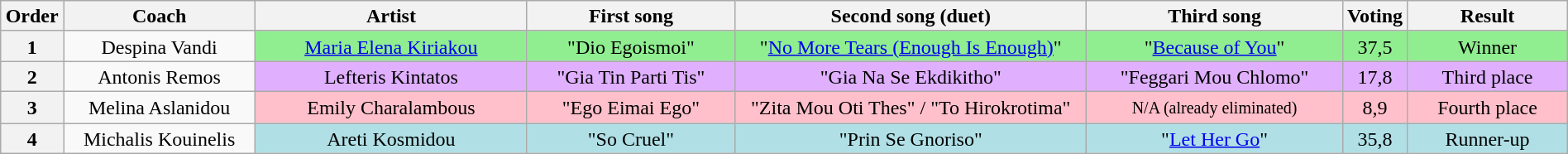<table class="wikitable" style="text-align:center; line-height:17px; width:100%;">
<tr>
<th width="02%">Order</th>
<th width="12%">Coach</th>
<th width="17%">Artist</th>
<th width="13%">First song</th>
<th width="22%">Second song (duet)</th>
<th width="16%">Third song</th>
<th width="1%">Voting</th>
<th width="10%">Result</th>
</tr>
<tr>
<th>1</th>
<td>Despina Vandi</td>
<td style="background:lightgreen;"><a href='#'>Maria Elena Kiriakou</a></td>
<td style="background:lightgreen;">"Dio Egoismoi"</td>
<td style="background:lightgreen;">"<a href='#'>No More Tears (Enough Is Enough)</a>"</td>
<td style="background:lightgreen;">"<a href='#'>Because of You</a>"</td>
<td style="background:lightgreen;">37,5</td>
<td style="background:lightgreen;">Winner</td>
</tr>
<tr>
<th>2</th>
<td>Antonis Remos</td>
<td style="background:#E0B0FF;">Lefteris Kintatos</td>
<td style="background:#E0B0FF;">"Gia Tin Parti Tis"</td>
<td style="background:#E0B0FF;">"Gia Na Se Ekdikitho"</td>
<td style="background:#E0B0FF;">"Feggari Mou Chlomo"</td>
<td style="background:#E0B0FF;">17,8</td>
<td style="background:#E0B0FF;">Third place</td>
</tr>
<tr>
<th>3</th>
<td>Melina Aslanidou</td>
<td style="background:pink;">Emily Charalambous</td>
<td style="background:pink;">"Ego Eimai Ego"</td>
<td style="background:pink;">"Zita Mou Oti Thes" / "To Hirokrotima"</td>
<td style="background:pink;"><small>N/A (already eliminated)</small></td>
<td style="background:pink;">8,9</td>
<td style="background:pink;">Fourth place</td>
</tr>
<tr>
<th>4</th>
<td>Michalis Kouinelis</td>
<td style="background-color:#B0E0E6;">Areti Kosmidou</td>
<td style="background-color:#B0E0E6;">"So Cruel"</td>
<td style="background-color:#B0E0E6;">"Prin Se Gnoriso"</td>
<td style="background-color:#B0E0E6;">"<a href='#'>Let Her Go</a>"</td>
<td style="background-color:#B0E0E6;">35,8</td>
<td style="background-color:#B0E0E6;">Runner-up</td>
</tr>
</table>
